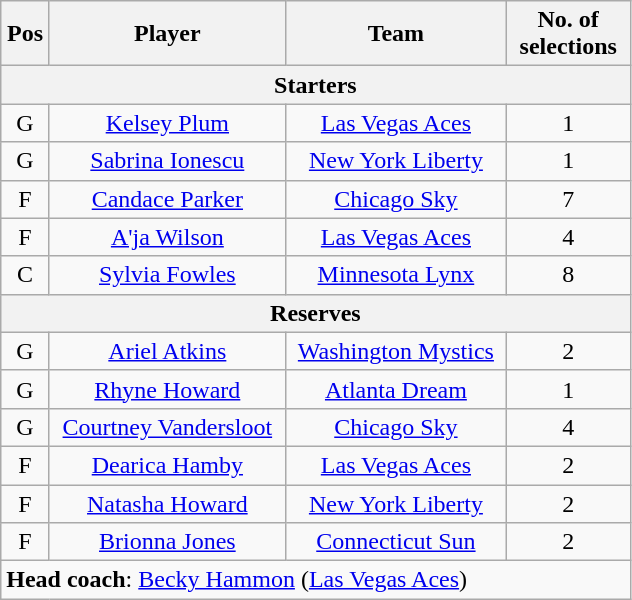<table class="wikitable" style="text-align:center">
<tr>
<th scope="col" width="25px">Pos</th>
<th scope="col" width="150px">Player</th>
<th scope="col" width="140px">Team</th>
<th scope="col" width="75px">No. of selections</th>
</tr>
<tr>
<th scope="col" colspan="5">Starters</th>
</tr>
<tr>
<td>G</td>
<td><a href='#'>Kelsey Plum</a></td>
<td><a href='#'>Las Vegas Aces</a></td>
<td>1</td>
</tr>
<tr>
<td>G</td>
<td><a href='#'>Sabrina Ionescu</a></td>
<td><a href='#'>New York Liberty</a></td>
<td>1</td>
</tr>
<tr>
<td>F</td>
<td><a href='#'>Candace Parker</a></td>
<td><a href='#'>Chicago Sky</a></td>
<td>7</td>
</tr>
<tr>
<td>F</td>
<td><a href='#'>A'ja Wilson</a></td>
<td><a href='#'>Las Vegas Aces</a></td>
<td>4</td>
</tr>
<tr>
<td>C</td>
<td><a href='#'>Sylvia Fowles</a></td>
<td><a href='#'>Minnesota Lynx</a></td>
<td>8</td>
</tr>
<tr>
<th scope="col" colspan="5">Reserves</th>
</tr>
<tr>
<td>G</td>
<td><a href='#'>Ariel Atkins</a></td>
<td><a href='#'>Washington Mystics</a></td>
<td>2</td>
</tr>
<tr>
<td>G</td>
<td><a href='#'>Rhyne Howard</a></td>
<td><a href='#'>Atlanta Dream</a></td>
<td>1</td>
</tr>
<tr>
<td>G</td>
<td><a href='#'>Courtney Vandersloot</a></td>
<td><a href='#'>Chicago Sky</a></td>
<td>4</td>
</tr>
<tr>
<td>F</td>
<td><a href='#'>Dearica Hamby</a></td>
<td><a href='#'>Las Vegas Aces</a></td>
<td>2</td>
</tr>
<tr>
<td>F</td>
<td><a href='#'>Natasha Howard</a></td>
<td><a href='#'>New York Liberty</a></td>
<td>2</td>
</tr>
<tr>
<td>F</td>
<td><a href='#'>Brionna Jones</a></td>
<td><a href='#'>Connecticut Sun</a></td>
<td>2</td>
</tr>
<tr>
<td style="text-align:left" colspan="5"><strong>Head coach</strong>: <a href='#'>Becky Hammon</a> (<a href='#'>Las Vegas Aces</a>)</td>
</tr>
</table>
